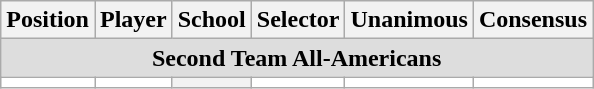<table class="wikitable">
<tr>
<th>Position</th>
<th>Player</th>
<th>School</th>
<th>Selector</th>
<th>Unanimous</th>
<th>Consensus</th>
</tr>
<tr>
<td colspan="6" style="text-align:center; background:#ddd;"><strong>Second Team All-Americans</strong></td>
</tr>
<tr style="text-align:center;">
<td style="background:white"></td>
<td style="background:white"></td>
<th></th>
<td style="background:white"></td>
<td style="background:white"></td>
<td style="background:white"></td>
</tr>
</table>
